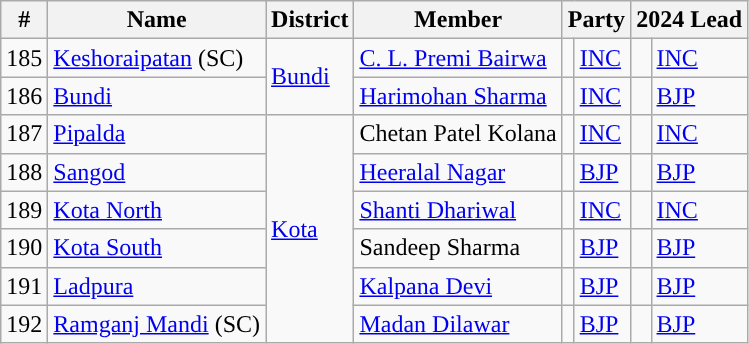<table class="wikitable">
<tr>
<th>#</th>
<th>Name</th>
<th>District</th>
<th>Member</th>
<th colspan="2">Party</th>
<th colspan="2">2024 Lead</th>
</tr>
<tr>
<td>185</td>
<td><a href='#'>Keshoraipatan</a> (SC)</td>
<td rowspan="2"><a href='#'>Bundi</a></td>
<td><a href='#'>C. L. Premi Bairwa</a></td>
<td style="background-color: "></td>
<td><a href='#'>INC</a></td>
<td style="background-color: "></td>
<td><a href='#'>INC</a></td>
</tr>
<tr>
<td>186</td>
<td><a href='#'>Bundi</a></td>
<td><a href='#'>Harimohan Sharma</a></td>
<td style="background-color: "></td>
<td><a href='#'>INC</a></td>
<td style="background-color: "></td>
<td><a href='#'>BJP</a></td>
</tr>
<tr>
<td>187</td>
<td><a href='#'>Pipalda</a></td>
<td rowspan="6"><a href='#'>Kota</a></td>
<td>Chetan Patel Kolana</td>
<td style="background-color: "></td>
<td><a href='#'>INC</a></td>
<td style="background-color: "></td>
<td><a href='#'>INC</a></td>
</tr>
<tr>
<td>188</td>
<td><a href='#'>Sangod</a></td>
<td><a href='#'>Heeralal Nagar</a></td>
<td style="background-color: "></td>
<td><a href='#'>BJP</a></td>
<td style="background-color: "></td>
<td><a href='#'>BJP</a></td>
</tr>
<tr>
<td>189</td>
<td><a href='#'>Kota North</a></td>
<td><a href='#'>Shanti Dhariwal</a></td>
<td style="background-color: "></td>
<td><a href='#'>INC</a></td>
<td style="background-color: "></td>
<td><a href='#'>INC</a></td>
</tr>
<tr>
<td>190</td>
<td><a href='#'>Kota South</a></td>
<td>Sandeep Sharma</td>
<td style="background-color: "></td>
<td><a href='#'>BJP</a></td>
<td style="background-color: "></td>
<td><a href='#'>BJP</a></td>
</tr>
<tr>
<td>191</td>
<td><a href='#'>Ladpura</a></td>
<td><a href='#'>Kalpana Devi</a></td>
<td style="background-color: "></td>
<td><a href='#'>BJP</a></td>
<td style="background-color: "></td>
<td><a href='#'>BJP</a></td>
</tr>
<tr>
<td>192</td>
<td><a href='#'>Ramganj Mandi</a> (SC)</td>
<td><a href='#'>Madan Dilawar</a></td>
<td style="background-color: "></td>
<td><a href='#'>BJP</a></td>
<td style="background-color: "></td>
<td><a href='#'>BJP</a></td>
</tr>
</table>
